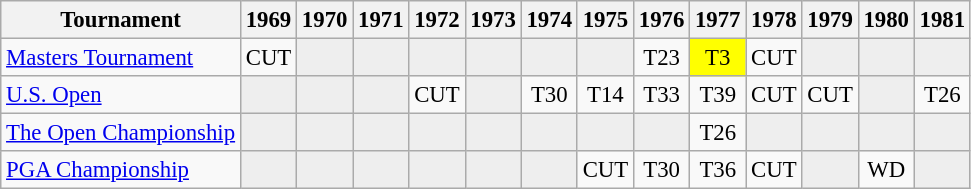<table class="wikitable" style="font-size:95%;text-align:center;">
<tr>
<th>Tournament</th>
<th>1969</th>
<th>1970</th>
<th>1971</th>
<th>1972</th>
<th>1973</th>
<th>1974</th>
<th>1975</th>
<th>1976</th>
<th>1977</th>
<th>1978</th>
<th>1979</th>
<th>1980</th>
<th>1981</th>
</tr>
<tr>
<td align=left><a href='#'>Masters Tournament</a></td>
<td>CUT</td>
<td style="background:#eeeeee;"></td>
<td style="background:#eeeeee;"></td>
<td style="background:#eeeeee;"></td>
<td style="background:#eeeeee;"></td>
<td style="background:#eeeeee;"></td>
<td style="background:#eeeeee;"></td>
<td>T23</td>
<td style="background:yellow;">T3</td>
<td>CUT</td>
<td style="background:#eeeeee;"></td>
<td style="background:#eeeeee;"></td>
<td style="background:#eeeeee;"></td>
</tr>
<tr>
<td align=left><a href='#'>U.S. Open</a></td>
<td style="background:#eeeeee;"></td>
<td style="background:#eeeeee;"></td>
<td style="background:#eeeeee;"></td>
<td>CUT</td>
<td style="background:#eeeeee;"></td>
<td>T30</td>
<td>T14</td>
<td>T33</td>
<td>T39</td>
<td>CUT</td>
<td>CUT</td>
<td style="background:#eeeeee;"></td>
<td>T26</td>
</tr>
<tr>
<td align=left><a href='#'>The Open Championship</a></td>
<td style="background:#eeeeee;"></td>
<td style="background:#eeeeee;"></td>
<td style="background:#eeeeee;"></td>
<td style="background:#eeeeee;"></td>
<td style="background:#eeeeee;"></td>
<td style="background:#eeeeee;"></td>
<td style="background:#eeeeee;"></td>
<td style="background:#eeeeee;"></td>
<td>T26</td>
<td style="background:#eeeeee;"></td>
<td style="background:#eeeeee;"></td>
<td style="background:#eeeeee;"></td>
<td style="background:#eeeeee;"></td>
</tr>
<tr>
<td align=left><a href='#'>PGA Championship</a></td>
<td style="background:#eeeeee;"></td>
<td style="background:#eeeeee;"></td>
<td style="background:#eeeeee;"></td>
<td style="background:#eeeeee;"></td>
<td style="background:#eeeeee;"></td>
<td style="background:#eeeeee;"></td>
<td>CUT</td>
<td>T30</td>
<td>T36</td>
<td>CUT</td>
<td style="background:#eeeeee;"></td>
<td>WD</td>
<td style="background:#eeeeee;"></td>
</tr>
</table>
